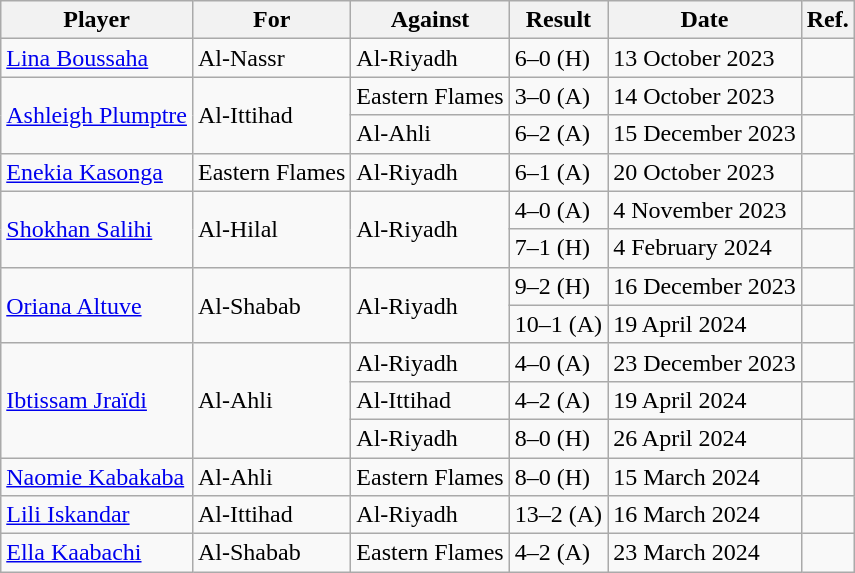<table class="wikitable">
<tr>
<th>Player</th>
<th>For</th>
<th>Against</th>
<th style="text-align:center">Result</th>
<th>Date</th>
<th>Ref.</th>
</tr>
<tr>
<td> <a href='#'>Lina Boussaha</a></td>
<td>Al-Nassr</td>
<td>Al-Riyadh</td>
<td>6–0 (H)</td>
<td>13 October 2023</td>
<td></td>
</tr>
<tr>
<td rowspan=2> <a href='#'>Ashleigh Plumptre</a></td>
<td rowspan=2>Al-Ittihad</td>
<td>Eastern Flames</td>
<td>3–0 (A)</td>
<td>14 October 2023</td>
<td></td>
</tr>
<tr>
<td>Al-Ahli</td>
<td>6–2 (A)</td>
<td>15 December 2023</td>
<td></td>
</tr>
<tr>
<td> <a href='#'>Enekia Kasonga</a></td>
<td>Eastern Flames</td>
<td>Al-Riyadh</td>
<td>6–1 (A)</td>
<td>20 October 2023</td>
<td></td>
</tr>
<tr>
<td rowspan=2> <a href='#'>Shokhan Salihi</a></td>
<td rowspan=2>Al-Hilal</td>
<td rowspan=2>Al-Riyadh</td>
<td>4–0 (A)</td>
<td>4 November 2023</td>
<td></td>
</tr>
<tr>
<td>7–1 (H)</td>
<td>4 February 2024</td>
<td></td>
</tr>
<tr>
<td rowspan=2> <a href='#'>Oriana Altuve</a></td>
<td rowspan=2>Al-Shabab</td>
<td rowspan=2>Al-Riyadh</td>
<td>9–2 (H)</td>
<td>16 December 2023</td>
<td></td>
</tr>
<tr>
<td>10–1 (A)</td>
<td>19 April 2024</td>
<td></td>
</tr>
<tr>
<td rowspan=3> <a href='#'>Ibtissam Jraïdi</a></td>
<td rowspan=3>Al-Ahli</td>
<td>Al-Riyadh</td>
<td>4–0 (A)</td>
<td>23 December 2023</td>
<td></td>
</tr>
<tr>
<td>Al-Ittihad</td>
<td>4–2 (A)</td>
<td>19 April 2024</td>
<td></td>
</tr>
<tr>
<td>Al-Riyadh</td>
<td>8–0 (H)</td>
<td>26 April 2024</td>
<td></td>
</tr>
<tr>
<td> <a href='#'>Naomie Kabakaba</a></td>
<td>Al-Ahli</td>
<td>Eastern Flames</td>
<td>8–0 (H)</td>
<td>15 March 2024</td>
<td></td>
</tr>
<tr>
<td> <a href='#'>Lili Iskandar</a></td>
<td>Al-Ittihad</td>
<td>Al-Riyadh</td>
<td>13–2 (A)</td>
<td>16 March 2024</td>
<td></td>
</tr>
<tr>
<td> <a href='#'>Ella Kaabachi</a></td>
<td>Al-Shabab</td>
<td>Eastern Flames</td>
<td>4–2 (A)</td>
<td>23 March 2024</td>
<td></td>
</tr>
</table>
